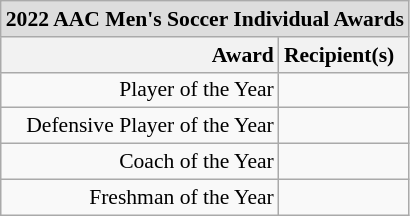<table class="wikitable" style="white-space:nowrap; font-size:90%;">
<tr>
<td colspan="7" style="text-align:center; background:#ddd;"><strong>2022 AAC Men's Soccer Individual Awards</strong></td>
</tr>
<tr>
<th style="text-align:right;">Award</th>
<th style="text-align:left;">Recipient(s)</th>
</tr>
<tr>
<td style="text-align:right;">Player of the Year</td>
<td style="text-align:left;"></td>
</tr>
<tr>
<td style="text-align:right;">Defensive Player of the Year</td>
<td style="text-align:left;"></td>
</tr>
<tr>
<td style="text-align:right;">Coach of the Year</td>
<td style="text-align:left;"></td>
</tr>
<tr>
<td style="text-align:right;">Freshman of the Year</td>
<td style="text-align:left;"></td>
</tr>
</table>
